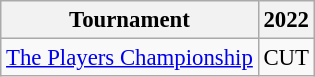<table class="wikitable" style="font-size:95%;text-align:center;">
<tr>
<th>Tournament</th>
<th>2022</th>
</tr>
<tr>
<td align=left><a href='#'>The Players Championship</a></td>
<td>CUT</td>
</tr>
</table>
